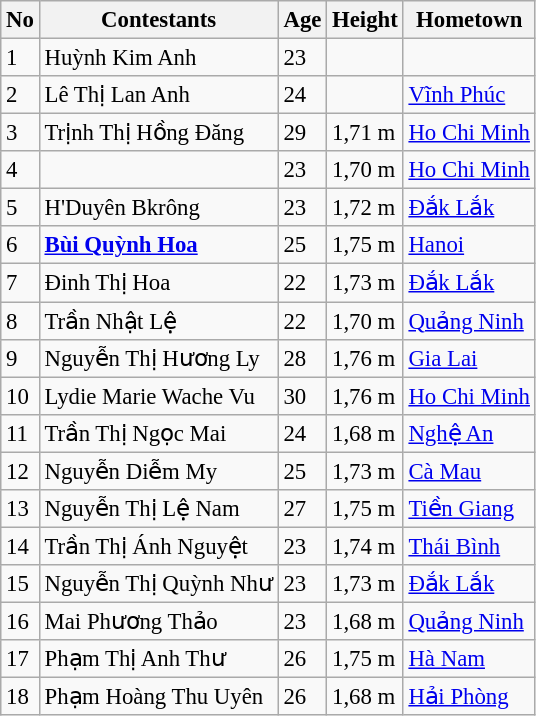<table class="wikitable sortable" style="font-size: 95%;">
<tr>
<th>No</th>
<th>Contestants</th>
<th>Age</th>
<th>Height</th>
<th>Hometown</th>
</tr>
<tr>
<td>1</td>
<td>Huỳnh Kim Anh</td>
<td>23</td>
<td></td>
<td></td>
</tr>
<tr>
<td>2</td>
<td>Lê Thị Lan Anh</td>
<td>24</td>
<td></td>
<td><a href='#'>Vĩnh Phúc</a></td>
</tr>
<tr>
<td>3</td>
<td>Trịnh Thị Hồng Đăng</td>
<td>29</td>
<td>1,71 m</td>
<td><a href='#'>Ho Chi Minh</a></td>
</tr>
<tr>
<td>4</td>
<td></td>
<td>23</td>
<td>1,70 m</td>
<td><a href='#'>Ho Chi Minh</a></td>
</tr>
<tr>
<td>5</td>
<td>H'Duyên Bkrông</td>
<td>23</td>
<td>1,72 m</td>
<td><a href='#'>Đắk Lắk</a></td>
</tr>
<tr>
<td>6</td>
<td><strong><a href='#'>Bùi Quỳnh Hoa</a></strong></td>
<td>25</td>
<td>1,75 m</td>
<td><a href='#'>Hanoi</a></td>
</tr>
<tr>
<td>7</td>
<td>Đinh Thị Hoa</td>
<td>22</td>
<td>1,73 m</td>
<td><a href='#'>Đắk Lắk</a></td>
</tr>
<tr>
<td>8</td>
<td>Trần Nhật Lệ</td>
<td>22</td>
<td>1,70 m</td>
<td><a href='#'>Quảng Ninh</a></td>
</tr>
<tr>
<td>9</td>
<td>Nguyễn Thị Hương Ly</td>
<td>28</td>
<td>1,76 m</td>
<td><a href='#'>Gia Lai</a></td>
</tr>
<tr>
<td>10</td>
<td>Lydie Marie Wache Vu</td>
<td>30</td>
<td>1,76 m</td>
<td><a href='#'>Ho Chi Minh</a></td>
</tr>
<tr>
<td>11</td>
<td>Trần Thị Ngọc Mai</td>
<td>24</td>
<td>1,68 m</td>
<td><a href='#'>Nghệ An</a></td>
</tr>
<tr>
<td>12</td>
<td>Nguyễn Diễm My</td>
<td>25</td>
<td>1,73 m</td>
<td><a href='#'>Cà Mau</a></td>
</tr>
<tr>
<td>13</td>
<td>Nguyễn Thị Lệ Nam</td>
<td>27</td>
<td>1,75 m</td>
<td><a href='#'>Tiền Giang</a></td>
</tr>
<tr>
<td>14</td>
<td>Trần Thị Ánh Nguyệt</td>
<td>23</td>
<td>1,74 m</td>
<td><a href='#'>Thái Bình</a></td>
</tr>
<tr>
<td>15</td>
<td>Nguyễn Thị Quỳnh Như</td>
<td>23</td>
<td>1,73 m</td>
<td><a href='#'>Đắk Lắk</a></td>
</tr>
<tr>
<td>16</td>
<td>Mai Phương Thảo</td>
<td>23</td>
<td>1,68 m</td>
<td><a href='#'>Quảng Ninh</a></td>
</tr>
<tr>
<td>17</td>
<td>Phạm Thị Anh Thư</td>
<td>26</td>
<td>1,75 m</td>
<td><a href='#'>Hà Nam</a></td>
</tr>
<tr>
<td>18</td>
<td>Phạm Hoàng Thu Uyên</td>
<td>26</td>
<td>1,68 m</td>
<td><a href='#'>Hải Phòng</a></td>
</tr>
</table>
